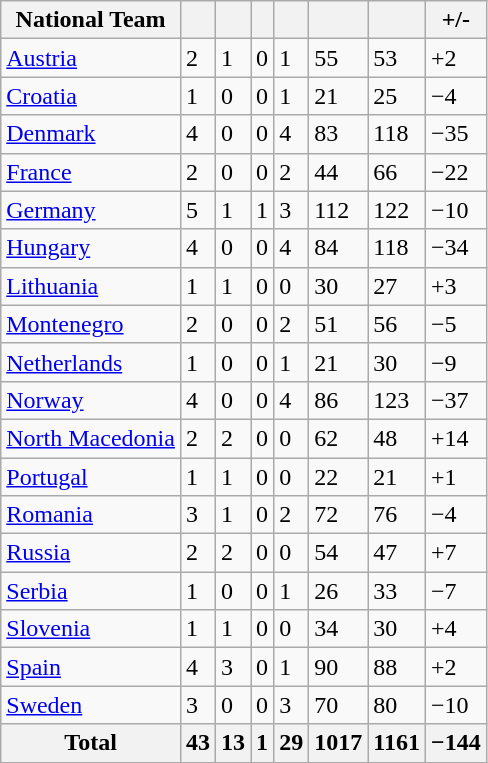<table class="wikitable" style="text-align: left;">
<tr>
<th>National Team</th>
<th></th>
<th></th>
<th></th>
<th></th>
<th></th>
<th></th>
<th>+/-</th>
</tr>
<tr>
<td> <a href='#'>Austria</a></td>
<td>2</td>
<td>1</td>
<td>0</td>
<td>1</td>
<td>55</td>
<td>53</td>
<td>+2</td>
</tr>
<tr>
<td> <a href='#'>Croatia</a></td>
<td>1</td>
<td>0</td>
<td>0</td>
<td>1</td>
<td>21</td>
<td>25</td>
<td>−4</td>
</tr>
<tr>
<td> <a href='#'>Denmark</a></td>
<td>4</td>
<td>0</td>
<td>0</td>
<td>4</td>
<td>83</td>
<td>118</td>
<td>−35</td>
</tr>
<tr>
<td> <a href='#'>France</a></td>
<td>2</td>
<td>0</td>
<td>0</td>
<td>2</td>
<td>44</td>
<td>66</td>
<td>−22</td>
</tr>
<tr>
<td> <a href='#'>Germany</a></td>
<td>5</td>
<td>1</td>
<td>1</td>
<td>3</td>
<td>112</td>
<td>122</td>
<td>−10</td>
</tr>
<tr>
<td> <a href='#'>Hungary</a></td>
<td>4</td>
<td>0</td>
<td>0</td>
<td>4</td>
<td>84</td>
<td>118</td>
<td>−34</td>
</tr>
<tr>
<td> <a href='#'>Lithuania</a></td>
<td>1</td>
<td>1</td>
<td>0</td>
<td>0</td>
<td>30</td>
<td>27</td>
<td>+3</td>
</tr>
<tr>
<td> <a href='#'>Montenegro</a></td>
<td>2</td>
<td>0</td>
<td>0</td>
<td>2</td>
<td>51</td>
<td>56</td>
<td>−5</td>
</tr>
<tr>
<td> <a href='#'>Netherlands</a></td>
<td>1</td>
<td>0</td>
<td>0</td>
<td>1</td>
<td>21</td>
<td>30</td>
<td>−9</td>
</tr>
<tr>
<td> <a href='#'>Norway</a></td>
<td>4</td>
<td>0</td>
<td>0</td>
<td>4</td>
<td>86</td>
<td>123</td>
<td>−37</td>
</tr>
<tr>
<td> <a href='#'>North Macedonia</a></td>
<td>2</td>
<td>2</td>
<td>0</td>
<td>0</td>
<td>62</td>
<td>48</td>
<td>+14</td>
</tr>
<tr>
<td> <a href='#'>Portugal</a></td>
<td>1</td>
<td>1</td>
<td>0</td>
<td>0</td>
<td>22</td>
<td>21</td>
<td>+1</td>
</tr>
<tr>
<td> <a href='#'>Romania</a></td>
<td>3</td>
<td>1</td>
<td>0</td>
<td>2</td>
<td>72</td>
<td>76</td>
<td>−4</td>
</tr>
<tr>
<td> <a href='#'>Russia</a></td>
<td>2</td>
<td>2</td>
<td>0</td>
<td>0</td>
<td>54</td>
<td>47</td>
<td>+7</td>
</tr>
<tr>
<td> <a href='#'>Serbia</a></td>
<td>1</td>
<td>0</td>
<td>0</td>
<td>1</td>
<td>26</td>
<td>33</td>
<td>−7</td>
</tr>
<tr>
<td> <a href='#'>Slovenia</a></td>
<td>1</td>
<td>1</td>
<td>0</td>
<td>0</td>
<td>34</td>
<td>30</td>
<td>+4</td>
</tr>
<tr>
<td> <a href='#'>Spain</a></td>
<td>4</td>
<td>3</td>
<td>0</td>
<td>1</td>
<td>90</td>
<td>88</td>
<td>+2</td>
</tr>
<tr>
<td> <a href='#'>Sweden</a></td>
<td>3</td>
<td>0</td>
<td>0</td>
<td>3</td>
<td>70</td>
<td>80</td>
<td>−10</td>
</tr>
<tr>
<th>Total</th>
<th>43</th>
<th>13</th>
<th>1</th>
<th>29</th>
<th>1017</th>
<th>1161</th>
<th>−144</th>
</tr>
</table>
